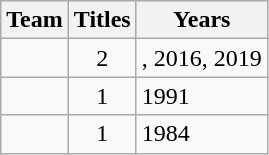<table class="wikitable sortable" style="text-align:center">
<tr>
<th>Team</th>
<th>Titles</th>
<th>Years</th>
</tr>
<tr>
<td style=><em></em></td>
<td>2</td>
<td align=left>, 2016, 2019</td>
</tr>
<tr>
<td style=><em></em></td>
<td>1</td>
<td align=left>1991</td>
</tr>
<tr>
<td style=><em></em></td>
<td>1</td>
<td align=left>1984</td>
</tr>
</table>
